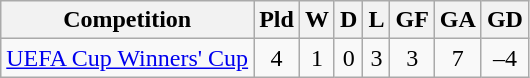<table class="wikitable" style="text-align: center;">
<tr>
<th>Competition</th>
<th>Pld</th>
<th>W</th>
<th>D</th>
<th>L</th>
<th>GF</th>
<th>GA</th>
<th>GD</th>
</tr>
<tr>
<td><a href='#'>UEFA Cup Winners' Cup</a></td>
<td>4</td>
<td>1</td>
<td>0</td>
<td>3</td>
<td>3</td>
<td>7</td>
<td>–4</td>
</tr>
</table>
